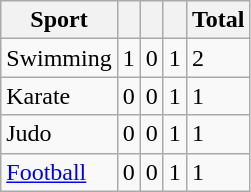<table class="wikitable sortable">
<tr>
<th>Sport</th>
<th></th>
<th></th>
<th></th>
<th>Total</th>
</tr>
<tr>
<td>Swimming</td>
<td>1</td>
<td>0</td>
<td>1</td>
<td>2</td>
</tr>
<tr>
<td>Karate</td>
<td>0</td>
<td>0</td>
<td>1</td>
<td>1</td>
</tr>
<tr>
<td>Judo</td>
<td>0</td>
<td>0</td>
<td>1</td>
<td>1</td>
</tr>
<tr>
<td><a href='#'>Football</a></td>
<td>0</td>
<td>0</td>
<td>1</td>
<td>1</td>
</tr>
</table>
